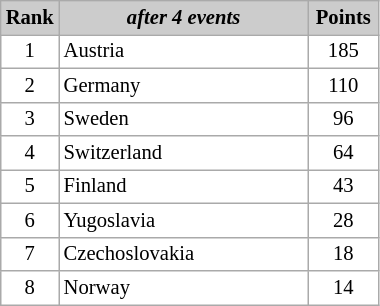<table class="wikitable plainrowheaders" style="background:#fff; font-size:86%; line-height:16px; border:gray solid 1px; border-collapse:collapse;">
<tr style="background:#ccc; text-align:center;">
<th scope="col" style="background:#ccc;" width=10px;">Rank</th>
<th scope="col" style="background:#ccc;" width=160px;"><em>after 4 events</em></th>
<th scope="col" style="background:#ccc;" width=40px;">Points</th>
</tr>
<tr align=center>
<td>1</td>
<td align=left><span>Austria</span></td>
<td><span>185</span></td>
</tr>
<tr align=center>
<td>2</td>
<td align=left><span>Germany</span></td>
<td><span>110</span></td>
</tr>
<tr align=center>
<td>3</td>
<td align=left><span>Sweden</span></td>
<td><span>96</span></td>
</tr>
<tr align=center>
<td>4</td>
<td align=left><span>Switzerland</span></td>
<td><span>64</span></td>
</tr>
<tr align=center>
<td>5</td>
<td align=left><span>Finland</span></td>
<td><span>43</span></td>
</tr>
<tr align=center>
<td>6</td>
<td align=left><span>Yugoslavia</span></td>
<td><span>28</span></td>
</tr>
<tr align=center>
<td>7</td>
<td align=left><span>Czechoslovakia</span></td>
<td><span>18</span></td>
</tr>
<tr align=center>
<td>8</td>
<td align=left><span>Norway</span></td>
<td><span>14</span></td>
</tr>
</table>
